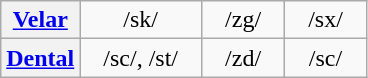<table class="wikitable">
<tr>
<th colspan="1"><a href='#'>Velar</a></th>
<td align=center>   /sk/   </td>
<td align=center>   /zg/   </td>
<td align=center>   /sx/   </td>
</tr>
<tr>
<th colspan="1"><a href='#'>Dental</a></th>
<td align=center>   /sc/, /st/   </td>
<td align=center>   /zd/   </td>
<td align=center>   /sc/   </td>
</tr>
</table>
